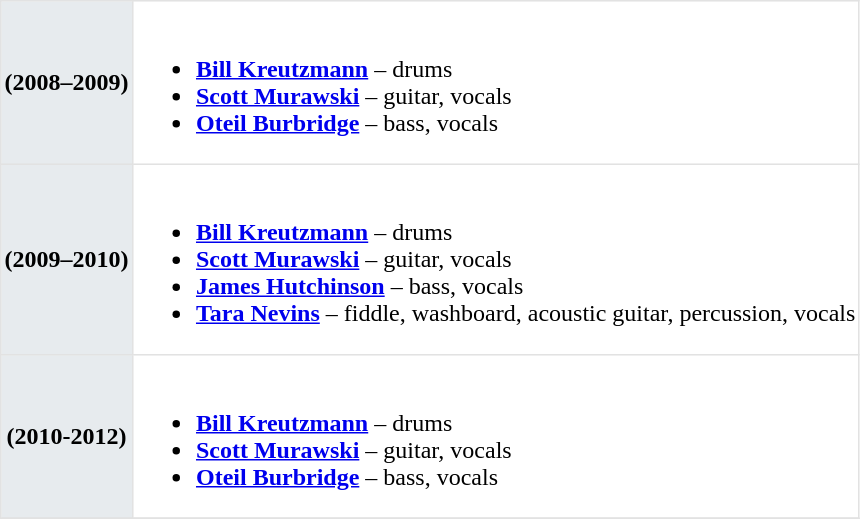<table class="toccolours" border=1 cellpadding=2 cellspacing=0 style="float: width: 375px; margin: 0 0 1em 1em; border-collapse: collapse; border: 1px solid #E2E2E2;">
<tr>
<th bgcolor="#E7EBEE">(2008–2009)</th>
<td><br><ul><li><strong><a href='#'>Bill Kreutzmann</a></strong> – drums</li><li><strong><a href='#'>Scott Murawski</a></strong> – guitar, vocals</li><li><strong><a href='#'>Oteil Burbridge</a></strong> – bass, vocals</li></ul></td>
</tr>
<tr>
<th bgcolor="#E7EBEE">(2009–2010)</th>
<td><br><ul><li><strong><a href='#'>Bill Kreutzmann</a></strong> – drums</li><li><strong><a href='#'>Scott Murawski</a></strong> – guitar, vocals</li><li><strong><a href='#'>James Hutchinson</a></strong> – bass, vocals</li><li><strong><a href='#'>Tara Nevins</a></strong> – fiddle, washboard, acoustic guitar, percussion, vocals</li></ul></td>
</tr>
<tr>
<th bgcolor="#E7EBEE">(2010-2012)</th>
<td><br><ul><li><strong><a href='#'>Bill Kreutzmann</a></strong> – drums</li><li><strong><a href='#'>Scott Murawski</a></strong> – guitar, vocals</li><li><strong><a href='#'>Oteil Burbridge</a></strong> – bass, vocals</li></ul></td>
</tr>
<tr>
</tr>
</table>
